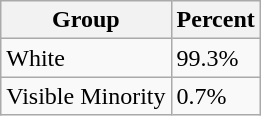<table class="wikitable">
<tr>
<th>Group</th>
<th>Percent</th>
</tr>
<tr>
<td>White</td>
<td>99.3%</td>
</tr>
<tr>
<td>Visible Minority</td>
<td>0.7%</td>
</tr>
</table>
